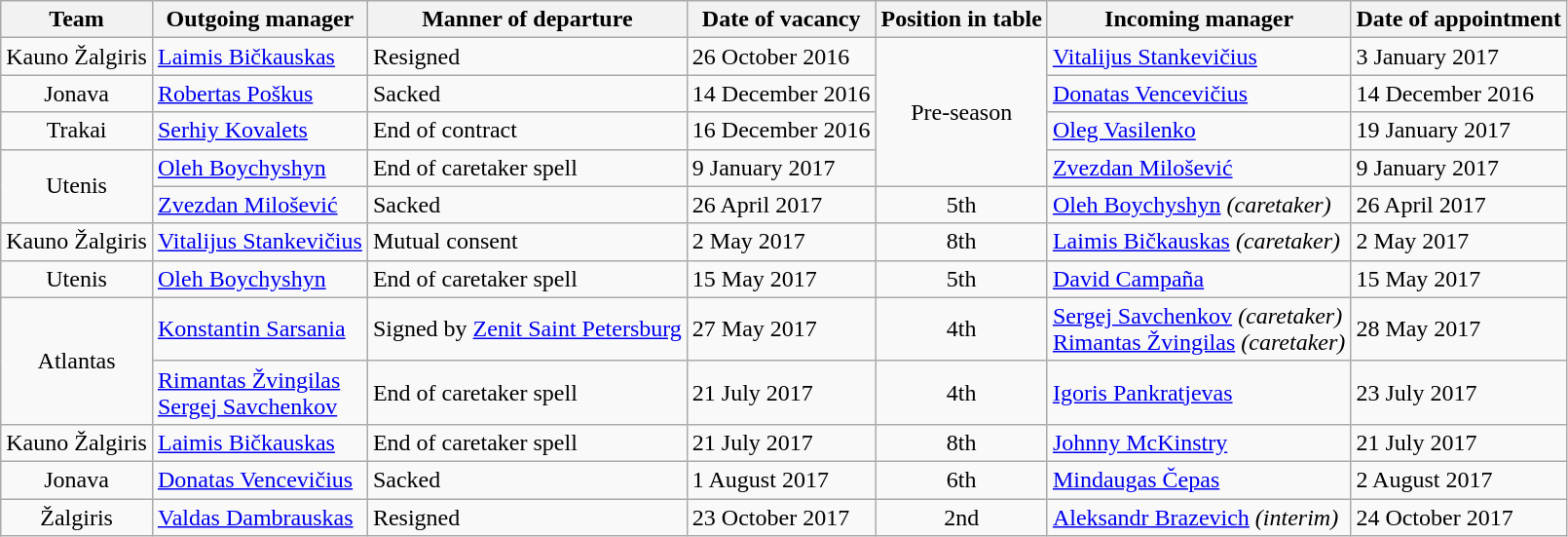<table class="wikitable">
<tr>
<th>Team</th>
<th>Outgoing manager</th>
<th>Manner of departure</th>
<th>Date of vacancy</th>
<th>Position in table</th>
<th>Incoming manager</th>
<th>Date of appointment</th>
</tr>
<tr>
<td align="center">Kauno Žalgiris</td>
<td> <a href='#'>Laimis Bičkauskas</a></td>
<td>Resigned</td>
<td>26 October 2016</td>
<td rowspan=4 align="center">Pre-season</td>
<td> <a href='#'>Vitalijus Stankevičius</a></td>
<td>3 January 2017</td>
</tr>
<tr>
<td align="center">Jonava</td>
<td> <a href='#'>Robertas Poškus</a></td>
<td>Sacked</td>
<td>14 December 2016</td>
<td> <a href='#'>Donatas Vencevičius</a></td>
<td>14 December 2016</td>
</tr>
<tr>
<td align="center">Trakai</td>
<td> <a href='#'>Serhiy Kovalets</a></td>
<td>End of contract</td>
<td>16 December 2016</td>
<td> <a href='#'>Oleg Vasilenko</a></td>
<td>19 January 2017</td>
</tr>
<tr>
<td rowspan=2 align="center">Utenis</td>
<td> <a href='#'>Oleh Boychyshyn</a></td>
<td>End of caretaker spell</td>
<td>9 January 2017</td>
<td> <a href='#'>Zvezdan Milošević</a></td>
<td>9 January 2017</td>
</tr>
<tr>
<td> <a href='#'>Zvezdan Milošević</a></td>
<td>Sacked</td>
<td>26 April 2017</td>
<td align="center">5th</td>
<td> <a href='#'>Oleh Boychyshyn</a> <em>(caretaker)</em></td>
<td>26 April 2017</td>
</tr>
<tr>
<td align="center">Kauno Žalgiris</td>
<td> <a href='#'>Vitalijus Stankevičius</a></td>
<td>Mutual consent</td>
<td>2 May 2017</td>
<td align="center">8th</td>
<td> <a href='#'>Laimis Bičkauskas</a> <em>(caretaker)</em></td>
<td>2 May 2017</td>
</tr>
<tr>
<td align="center">Utenis</td>
<td> <a href='#'>Oleh Boychyshyn</a></td>
<td>End of caretaker spell</td>
<td>15 May 2017</td>
<td align="center">5th</td>
<td> <a href='#'>David Campaña</a></td>
<td>15 May 2017</td>
</tr>
<tr>
<td rowspan=2 align="center">Atlantas</td>
<td> <a href='#'>Konstantin Sarsania</a></td>
<td>Signed by <a href='#'>Zenit Saint Petersburg</a></td>
<td>27 May 2017</td>
<td align="center">4th</td>
<td> <a href='#'>Sergej Savchenkov</a> <em>(caretaker)</em><br> <a href='#'>Rimantas Žvingilas</a> <em>(caretaker)</em></td>
<td>28 May 2017</td>
</tr>
<tr>
<td> <a href='#'>Rimantas Žvingilas</a><br> <a href='#'>Sergej Savchenkov</a></td>
<td>End of caretaker spell</td>
<td>21 July 2017</td>
<td align="center">4th</td>
<td> <a href='#'>Igoris Pankratjevas</a></td>
<td>23 July 2017</td>
</tr>
<tr>
<td align="center">Kauno Žalgiris</td>
<td> <a href='#'>Laimis Bičkauskas</a></td>
<td>End of caretaker spell</td>
<td>21 July 2017</td>
<td align="center">8th</td>
<td> <a href='#'>Johnny McKinstry</a></td>
<td>21 July 2017</td>
</tr>
<tr>
<td align="center">Jonava</td>
<td> <a href='#'>Donatas Vencevičius</a></td>
<td>Sacked</td>
<td>1 August 2017</td>
<td align="center">6th</td>
<td> <a href='#'>Mindaugas Čepas</a></td>
<td>2 August 2017</td>
</tr>
<tr>
<td align="center">Žalgiris</td>
<td> <a href='#'>Valdas Dambrauskas</a></td>
<td>Resigned</td>
<td>23 October 2017</td>
<td align="center">2nd</td>
<td> <a href='#'>Aleksandr Brazevich</a> <em>(interim)</em></td>
<td>24 October 2017</td>
</tr>
</table>
